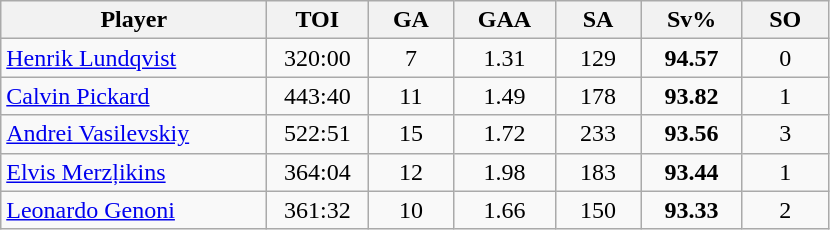<table class="wikitable sortable" style="text-align:center;">
<tr>
<th style="width:170px;">Player</th>
<th style="width:60px;">TOI</th>
<th style="width:50px;">GA</th>
<th style="width:60px;">GAA</th>
<th style="width:50px;">SA</th>
<th style="width:60px;">Sv%</th>
<th style="width:50px;">SO</th>
</tr>
<tr>
<td style="text-align:left;"> <a href='#'>Henrik Lundqvist</a></td>
<td>320:00</td>
<td>7</td>
<td>1.31</td>
<td>129</td>
<td><strong>94.57</strong></td>
<td>0</td>
</tr>
<tr>
<td style="text-align:left;"> <a href='#'>Calvin Pickard</a></td>
<td>443:40</td>
<td>11</td>
<td>1.49</td>
<td>178</td>
<td><strong>93.82</strong></td>
<td>1</td>
</tr>
<tr>
<td style="text-align:left;"> <a href='#'>Andrei Vasilevskiy</a></td>
<td>522:51</td>
<td>15</td>
<td>1.72</td>
<td>233</td>
<td><strong>93.56</strong></td>
<td>3</td>
</tr>
<tr>
<td style="text-align:left;"> <a href='#'>Elvis Merzļikins</a></td>
<td>364:04</td>
<td>12</td>
<td>1.98</td>
<td>183</td>
<td><strong>93.44</strong></td>
<td>1</td>
</tr>
<tr>
<td style="text-align:left;"> <a href='#'>Leonardo Genoni</a></td>
<td>361:32</td>
<td>10</td>
<td>1.66</td>
<td>150</td>
<td><strong>93.33</strong></td>
<td>2</td>
</tr>
</table>
